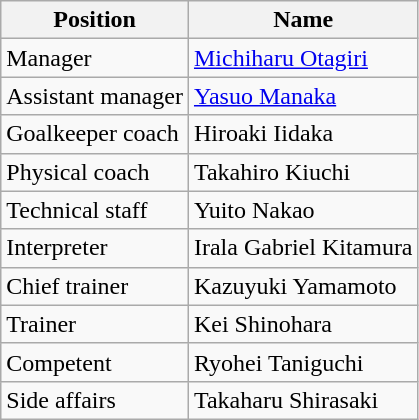<table class="wikitable">
<tr>
<th>Position</th>
<th>Name</th>
</tr>
<tr>
<td>Manager</td>
<td> <a href='#'>Michiharu Otagiri</a></td>
</tr>
<tr>
<td>Assistant manager</td>
<td> <a href='#'>Yasuo Manaka</a></td>
</tr>
<tr>
<td>Goalkeeper coach</td>
<td> Hiroaki Iidaka</td>
</tr>
<tr>
<td>Physical coach</td>
<td> Takahiro Kiuchi</td>
</tr>
<tr>
<td>Technical staff</td>
<td> Yuito Nakao</td>
</tr>
<tr>
<td>Interpreter</td>
<td> Irala Gabriel Kitamura</td>
</tr>
<tr>
<td>Chief trainer</td>
<td> Kazuyuki Yamamoto</td>
</tr>
<tr>
<td>Trainer</td>
<td> Kei Shinohara</td>
</tr>
<tr>
<td>Competent</td>
<td> Ryohei Taniguchi</td>
</tr>
<tr>
<td>Side affairs</td>
<td> Takaharu Shirasaki</td>
</tr>
</table>
